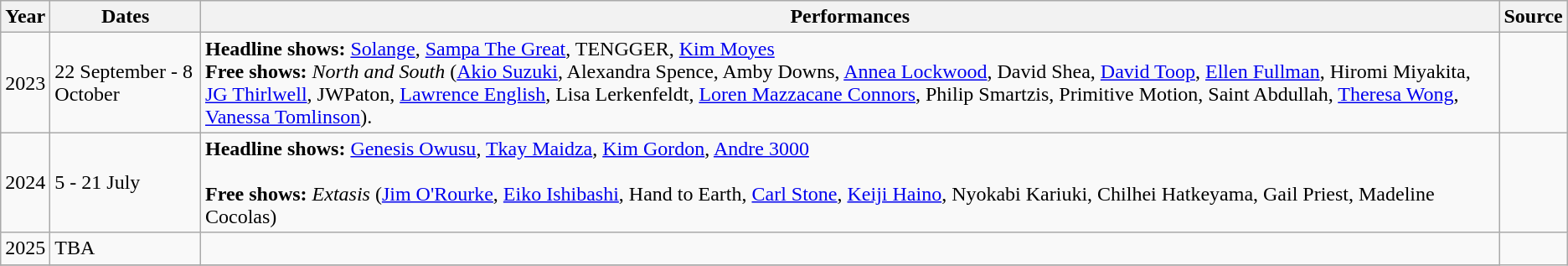<table class="wikitable">
<tr>
<th>Year</th>
<th>Dates</th>
<th>Performances</th>
<th>Source</th>
</tr>
<tr>
<td>2023</td>
<td>22 September - 8 October</td>
<td><strong>Headline shows:</strong> <a href='#'>Solange</a>, <a href='#'>Sampa The Great</a>, TENGGER, <a href='#'>Kim Moyes</a><br><strong>Free shows:</strong> <em>North and South</em> (<a href='#'>Akio Suzuki</a>, Alexandra Spence, Amby Downs, <a href='#'>Annea Lockwood</a>, David Shea, <a href='#'>David Toop</a>, <a href='#'>Ellen Fullman</a>, Hiromi Miyakita, <a href='#'>JG Thirlwell</a>, JWPaton, <a href='#'>Lawrence English</a>, Lisa Lerkenfeldt, <a href='#'>Loren Mazzacane Connors</a>, Philip Smartzis, Primitive Motion, Saint Abdullah, <a href='#'>Theresa Wong</a>, <a href='#'>Vanessa Tomlinson</a>).</td>
<td></td>
</tr>
<tr>
<td>2024</td>
<td>5 - 21 July</td>
<td><strong>Headline shows:</strong> <a href='#'>Genesis Owusu</a>, <a href='#'>Tkay Maidza</a>, <a href='#'>Kim Gordon</a>, <a href='#'>Andre 3000</a><br><br><strong>Free shows:</strong> <em>Extasis</em> (<a href='#'>Jim O'Rourke</a>, <a href='#'>Eiko Ishibashi</a>, Hand to Earth, <a href='#'>Carl Stone</a>, <a href='#'>Keiji Haino</a>, Nyokabi Kariuki, Chilhei Hatkeyama, Gail Priest, Madeline Cocolas)</td>
<td></td>
</tr>
<tr>
<td>2025</td>
<td>TBA</td>
<td></td>
</tr>
<tr>
</tr>
</table>
